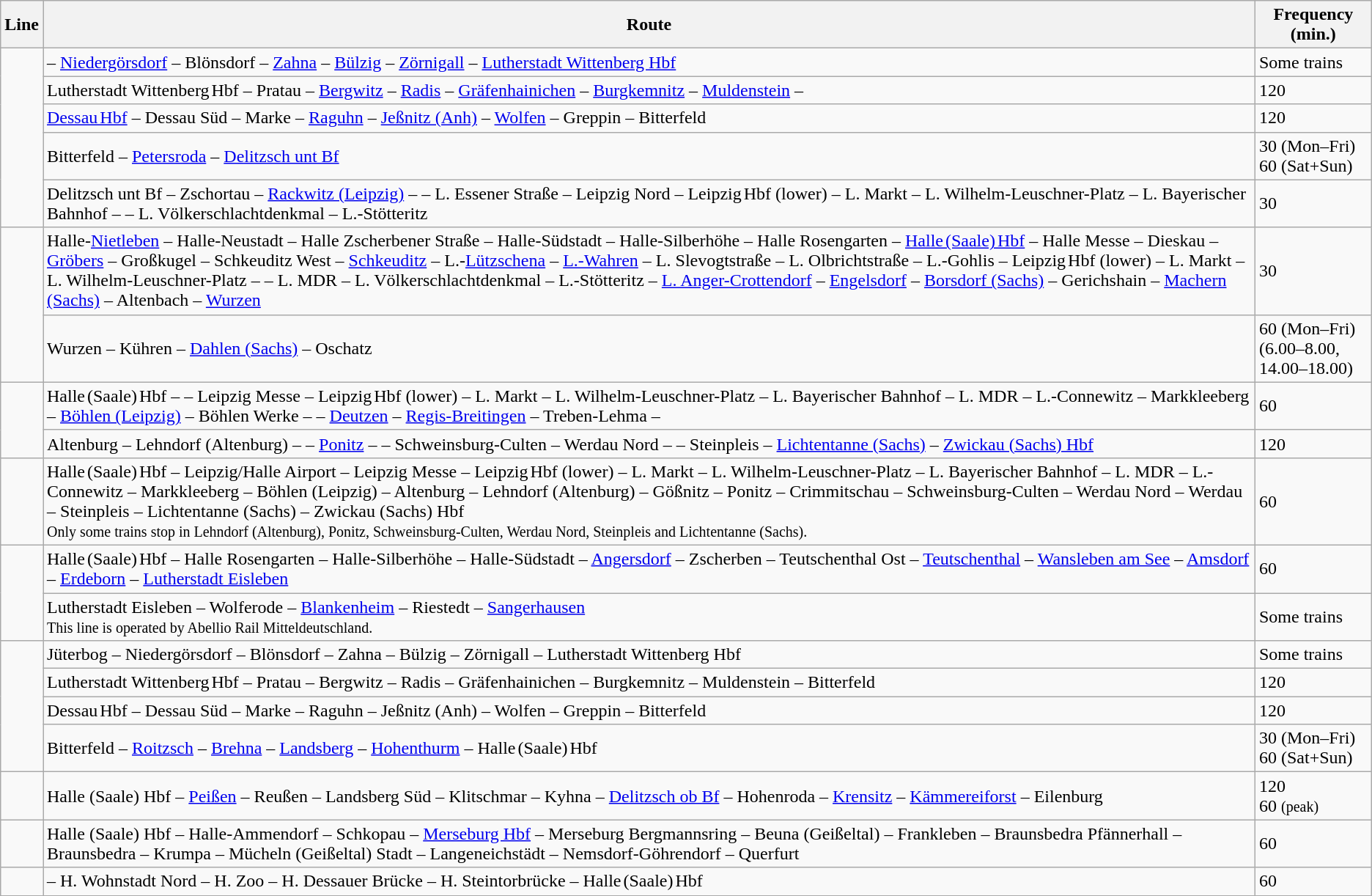<table class="wikitable">
<tr class=>
<th>Line</th>
<th>Route</th>
<th>Frequency (min.)</th>
</tr>
<tr>
<td rowspan="5" style="text-align:center"></td>
<td> – <a href='#'>Niedergörsdorf</a> – Blönsdorf – <a href='#'>Zahna</a> – <a href='#'>Bülzig</a> – <a href='#'>Zörnigall</a> – <a href='#'>Lutherstadt Wittenberg Hbf</a></td>
<td>Some trains</td>
</tr>
<tr>
<td>Lutherstadt Wittenberg Hbf – Pratau – <a href='#'>Bergwitz</a> – <a href='#'>Radis</a> – <a href='#'>Gräfenhainichen</a> – <a href='#'>Burgkemnitz</a> – <a href='#'>Muldenstein</a> – </td>
<td>120</td>
</tr>
<tr>
<td><a href='#'>Dessau Hbf</a> – Dessau Süd – Marke – <a href='#'>Raguhn</a> – <a href='#'>Jeßnitz (Anh)</a> – <a href='#'>Wolfen</a> – Greppin – Bitterfeld</td>
<td>120</td>
</tr>
<tr>
<td>Bitterfeld – <a href='#'>Petersroda</a> – <a href='#'>Delitzsch unt Bf</a></td>
<td>30 (Mon–Fri)<br>60 (Sat+Sun)</td>
</tr>
<tr>
<td>Delitzsch unt Bf – Zschortau – <a href='#'>Rackwitz (Leipzig)</a> –  – L. Essener Straße – Leipzig Nord – Leipzig Hbf (lower) – L. Markt – L. Wilhelm-Leuschner-Platz – L. Bayerischer Bahnhof –  – L. Völkerschlachtdenkmal – L.-Stötteritz</td>
<td>30</td>
</tr>
<tr>
<td rowspan="2" style="text-align:center"></td>
<td>Halle-<a href='#'>Nietleben</a> – Halle-Neustadt – Halle Zscherbener Straße – Halle-Südstadt – Halle-Silberhöhe – Halle Rosengarten – <a href='#'>Halle (Saale) Hbf</a> – Halle Messe – Dieskau – <a href='#'>Gröbers</a> – Großkugel – Schkeuditz West – <a href='#'>Schkeuditz</a> – L.-<a href='#'>Lützschena</a> – <a href='#'>L.-Wahren</a> – L. Slevogtstraße – L. Olbrichtstraße – L.-Gohlis – Leipzig Hbf (lower) – L. Markt – L. Wilhelm-Leuschner-Platz –  – L. MDR – L. Völkerschlachtdenkmal – L.-Stötteritz – <a href='#'>L. Anger-Crottendorf</a> – <a href='#'>Engelsdorf</a> – <a href='#'>Borsdorf (Sachs)</a> – Gerichshain – <a href='#'>Machern (Sachs)</a> – Altenbach –  <a href='#'>Wurzen</a></td>
<td>30</td>
</tr>
<tr>
<td>Wurzen – Kühren – <a href='#'>Dahlen (Sachs)</a> – Oschatz</td>
<td>60 (Mon–Fri)<br>(6.00–8.00, 14.00–18.00)</td>
</tr>
<tr>
<td rowspan="2" style="text-align:center"></td>
<td>Halle (Saale) Hbf –  – Leipzig Messe – Leipzig Hbf (lower) – L. Markt – L. Wilhelm-Leuschner-Platz – L. Bayerischer Bahnhof – L. MDR – L.-Connewitz –  Markkleeberg – <a href='#'>Böhlen (Leipzig)</a> – Böhlen Werke –  – <a href='#'>Deutzen</a> – <a href='#'>Regis-Breitingen</a> – Treben-Lehma – </td>
<td>60</td>
</tr>
<tr>
<td>Altenburg – Lehndorf (Altenburg) –  – <a href='#'>Ponitz</a> –  – Schweinsburg-Culten – Werdau Nord –  – Steinpleis – <a href='#'>Lichtentanne (Sachs)</a> – <a href='#'>Zwickau (Sachs) Hbf</a></td>
<td>120</td>
</tr>
<tr>
<td style="text-align:center"></td>
<td>Halle (Saale) Hbf – Leipzig/Halle Airport – Leipzig Messe – Leipzig Hbf (lower) – L. Markt – L. Wilhelm-Leuschner-Platz – L. Bayerischer Bahnhof – L. MDR – L.-Connewitz –  Markkleeberg – Böhlen (Leipzig) – Altenburg – Lehndorf (Altenburg) – Gößnitz – Ponitz – Crimmitschau – Schweinsburg-Culten – Werdau Nord – Werdau – Steinpleis – Lichtentanne (Sachs) – Zwickau (Sachs) Hbf<br><small>Only some trains stop in Lehndorf (Altenburg), Ponitz, Schweinsburg-Culten, Werdau Nord, Steinpleis and Lichtentanne (Sachs).</small></td>
<td>60</td>
</tr>
<tr>
<td rowspan="2" style="text-align:center"></td>
<td>Halle (Saale) Hbf – Halle Rosengarten – Halle-Silberhöhe – Halle-Südstadt – <a href='#'>Angersdorf</a> – Zscherben – Teutschenthal Ost – <a href='#'>Teutschenthal</a> – <a href='#'>Wansleben am See</a> – <a href='#'>Amsdorf</a> –  <a href='#'>Erdeborn</a> – <a href='#'>Lutherstadt Eisleben</a></td>
<td>60</td>
</tr>
<tr>
<td>Lutherstadt Eisleben – Wolferode – <a href='#'>Blankenheim</a> – Riestedt – <a href='#'>Sangerhausen</a><br><small>This line is operated by Abellio Rail Mitteldeutschland.</small></td>
<td>Some trains</td>
</tr>
<tr>
<td rowspan="4" style="text-align:center"></td>
<td>Jüterbog – Niedergörsdorf – Blönsdorf – Zahna – Bülzig – Zörnigall – Lutherstadt Wittenberg Hbf</td>
<td>Some trains</td>
</tr>
<tr>
<td>Lutherstadt Wittenberg Hbf – Pratau – Bergwitz – Radis – Gräfenhainichen – Burgkemnitz – Muldenstein – Bitterfeld</td>
<td>120</td>
</tr>
<tr>
<td>Dessau Hbf – Dessau Süd – Marke – Raguhn – Jeßnitz (Anh) – Wolfen – Greppin – Bitterfeld</td>
<td>120</td>
</tr>
<tr>
<td>Bitterfeld – <a href='#'>Roitzsch</a> – <a href='#'>Brehna</a> – <a href='#'>Landsberg</a> – <a href='#'>Hohenthurm</a> – Halle (Saale) Hbf</td>
<td>30 (Mon–Fri)<br>60 (Sat+Sun)</td>
</tr>
<tr>
<td style="text-align:center"></td>
<td>Halle (Saale) Hbf – <a href='#'>Peißen</a> – Reußen – Landsberg Süd – Klitschmar – Kyhna – <a href='#'>Delitzsch ob Bf</a> – Hohenroda – <a href='#'>Krensitz</a> – <a href='#'>Kämmereiforst</a> – Eilenburg</td>
<td>120<br>60 <small>(peak)</small></td>
</tr>
<tr>
<td style="text-align:center"></td>
<td>Halle (Saale) Hbf – Halle-Ammendorf – Schkopau – <a href='#'>Merseburg Hbf</a> – Merseburg Bergmannsring – Beuna (Geißeltal) – Frankleben – Braunsbedra Pfännerhall – Braunsbedra – Krumpa – Mücheln (Geißeltal) Stadt – Langeneichstädt – Nemsdorf-Göhrendorf – Querfurt</td>
<td>60</td>
</tr>
<tr>
<td style="text-align:center"></td>
<td> – H. Wohnstadt Nord – H. Zoo – H. Dessauer Brücke – H. Steintorbrücke – Halle (Saale) Hbf</td>
<td>60</td>
</tr>
</table>
